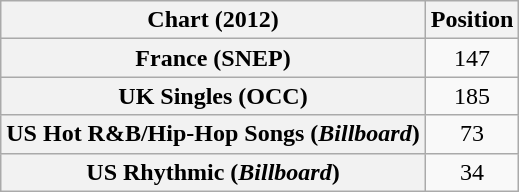<table class="wikitable sortable plainrowheaders" style="text-align:center;">
<tr>
<th scope="col">Chart (2012)</th>
<th scope="col">Position</th>
</tr>
<tr>
<th scope="row">France (SNEP)</th>
<td>147</td>
</tr>
<tr>
<th scope="row">UK Singles (OCC)</th>
<td>185</td>
</tr>
<tr>
<th scope="row">US Hot R&B/Hip-Hop Songs (<em>Billboard</em>)</th>
<td>73</td>
</tr>
<tr>
<th scope="row">US Rhythmic (<em>Billboard</em>)</th>
<td>34</td>
</tr>
</table>
